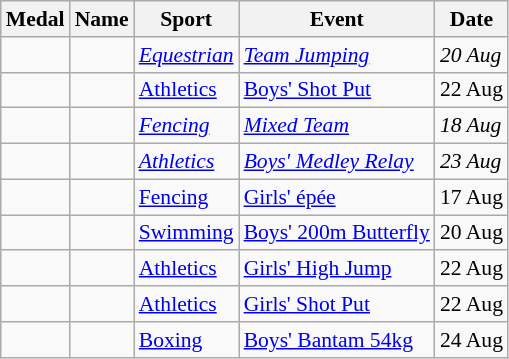<table class="wikitable sortable" style="font-size:90%">
<tr>
<th>Medal</th>
<th>Name</th>
<th>Sport</th>
<th>Event</th>
<th>Date</th>
</tr>
<tr>
<td><em></em></td>
<td><em></em></td>
<td><em><a href='#'>Equestrian</a></em></td>
<td><em><a href='#'>Team Jumping</a></em></td>
<td><em>20 Aug</em></td>
</tr>
<tr>
<td></td>
<td></td>
<td><a href='#'>Athletics</a></td>
<td><a href='#'>Boys' Shot Put</a></td>
<td>22 Aug</td>
</tr>
<tr>
<td><em></em></td>
<td><em></em></td>
<td><em><a href='#'>Fencing</a></em></td>
<td><em><a href='#'>Mixed Team</a></em></td>
<td><em>18 Aug</em></td>
</tr>
<tr>
<td><em></em></td>
<td><em></em></td>
<td><em><a href='#'>Athletics</a></em></td>
<td><em><a href='#'>Boys' Medley Relay</a></em></td>
<td><em>23 Aug</em></td>
</tr>
<tr>
<td></td>
<td></td>
<td><a href='#'>Fencing</a></td>
<td><a href='#'>Girls' épée</a></td>
<td>17 Aug</td>
</tr>
<tr>
<td></td>
<td></td>
<td><a href='#'>Swimming</a></td>
<td><a href='#'>Boys' 200m Butterfly</a></td>
<td>20 Aug</td>
</tr>
<tr>
<td></td>
<td></td>
<td><a href='#'>Athletics</a></td>
<td><a href='#'>Girls' High Jump</a></td>
<td>22 Aug</td>
</tr>
<tr>
<td></td>
<td></td>
<td><a href='#'>Athletics</a></td>
<td><a href='#'>Girls' Shot Put</a></td>
<td>22 Aug</td>
</tr>
<tr>
<td></td>
<td></td>
<td><a href='#'>Boxing</a></td>
<td><a href='#'>Boys' Bantam 54kg</a></td>
<td>24 Aug</td>
</tr>
</table>
